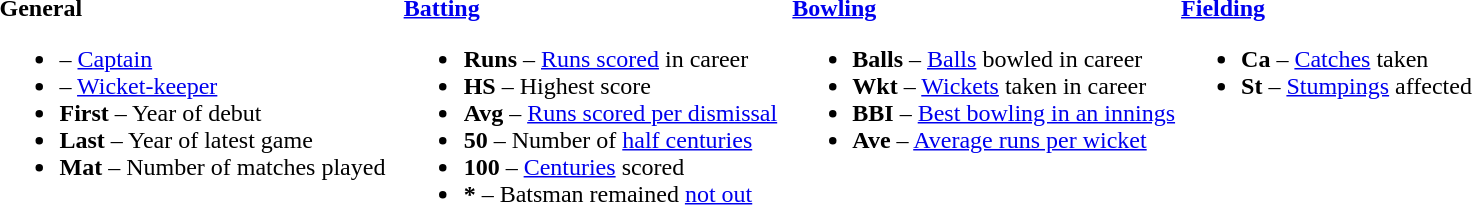<table>
<tr>
<td valign="top" style="width:26%"><br><strong>General</strong><ul><li> – <a href='#'>Captain</a></li><li> – <a href='#'>Wicket-keeper</a></li><li><strong>First</strong> – Year of debut</li><li><strong>Last</strong> – Year of latest game</li><li><strong>Mat</strong> – Number of matches played</li></ul></td>
<td valign="top" style="width:25%"><br><strong><a href='#'>Batting</a></strong><ul><li><strong>Runs</strong> – <a href='#'>Runs scored</a> in career</li><li><strong>HS</strong> – Highest score</li><li><strong>Avg</strong> – <a href='#'>Runs scored per dismissal</a></li><li><strong>50</strong> – Number of <a href='#'>half centuries</a></li><li><strong>100</strong> – <a href='#'>Centuries</a> scored</li><li><strong>*</strong> – Batsman remained <a href='#'>not out</a></li></ul></td>
<td valign="top" style="width:25%"><br><strong><a href='#'>Bowling</a></strong><ul><li><strong>Balls</strong> – <a href='#'>Balls</a> bowled in career</li><li><strong>Wkt</strong> – <a href='#'>Wickets</a> taken in career</li><li><strong>BBI</strong> – <a href='#'>Best bowling in an innings</a></li><li><strong>Ave</strong> – <a href='#'>Average runs per wicket</a></li></ul></td>
<td valign="top" style="width:24%"><br><strong><a href='#'>Fielding</a></strong><ul><li><strong>Ca</strong> – <a href='#'>Catches</a> taken</li><li><strong>St</strong> – <a href='#'>Stumpings</a> affected</li></ul></td>
</tr>
</table>
